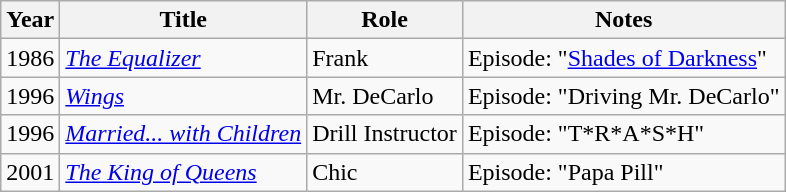<table class="wikitable sortable">
<tr>
<th>Year</th>
<th>Title</th>
<th>Role</th>
<th class="unsortable">Notes</th>
</tr>
<tr>
<td>1986</td>
<td><em><a href='#'>The Equalizer</a></em></td>
<td>Frank</td>
<td>Episode: "<a href='#'>Shades of Darkness</a>"</td>
</tr>
<tr>
<td>1996</td>
<td><em><a href='#'>Wings</a></em></td>
<td>Mr. DeCarlo</td>
<td>Episode: "Driving Mr. DeCarlo"</td>
</tr>
<tr>
<td>1996</td>
<td><em><a href='#'>Married... with Children</a></em></td>
<td>Drill Instructor</td>
<td>Episode: "T*R*A*S*H"</td>
</tr>
<tr>
<td>2001</td>
<td><em><a href='#'>The King of Queens</a></em></td>
<td>Chic</td>
<td>Episode: "Papa Pill"</td>
</tr>
</table>
